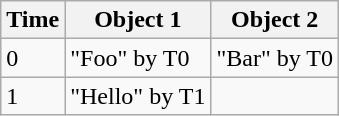<table class="wikitable">
<tr>
<th>Time</th>
<th>Object 1</th>
<th>Object 2</th>
</tr>
<tr>
<td>0</td>
<td>"Foo" by T0</td>
<td>"Bar" by T0</td>
</tr>
<tr>
<td>1</td>
<td>"Hello" by T1</td>
<td></td>
</tr>
</table>
